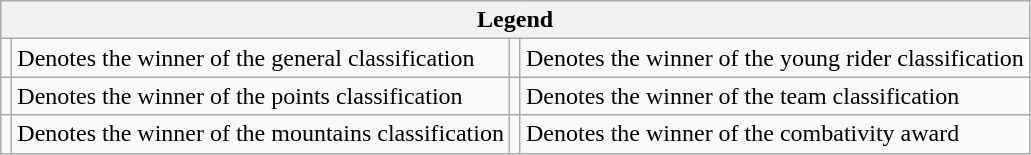<table class="wikitable">
<tr>
<th colspan="4">Legend</th>
</tr>
<tr>
<td></td>
<td>Denotes the winner of the general classification</td>
<td></td>
<td>Denotes the winner of the young rider classification</td>
</tr>
<tr>
<td></td>
<td>Denotes the winner of the points classification</td>
<td></td>
<td>Denotes the winner of the team classification</td>
</tr>
<tr>
<td></td>
<td>Denotes the winner of the mountains classification</td>
<td></td>
<td>Denotes the winner of the combativity award</td>
</tr>
</table>
